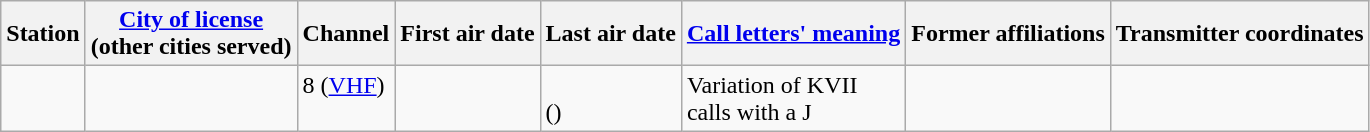<table class="wikitable">
<tr>
<th>Station</th>
<th><a href='#'>City of license</a><br>(other cities served)</th>
<th>Channel</th>
<th>First air date</th>
<th>Last air date</th>
<th><a href='#'>Call letters' meaning</a></th>
<th>Former affiliations</th>
<th>Transmitter coordinates</th>
</tr>
<tr style="vertical-align: top; text-align: left;">
<td></td>
<td></td>
<td>8 (<a href='#'>VHF</a>)</td>
<td></td>
<td><br>()</td>
<td>Variation of KVII<br>calls with a J</td>
<td></td>
<td></td>
</tr>
</table>
